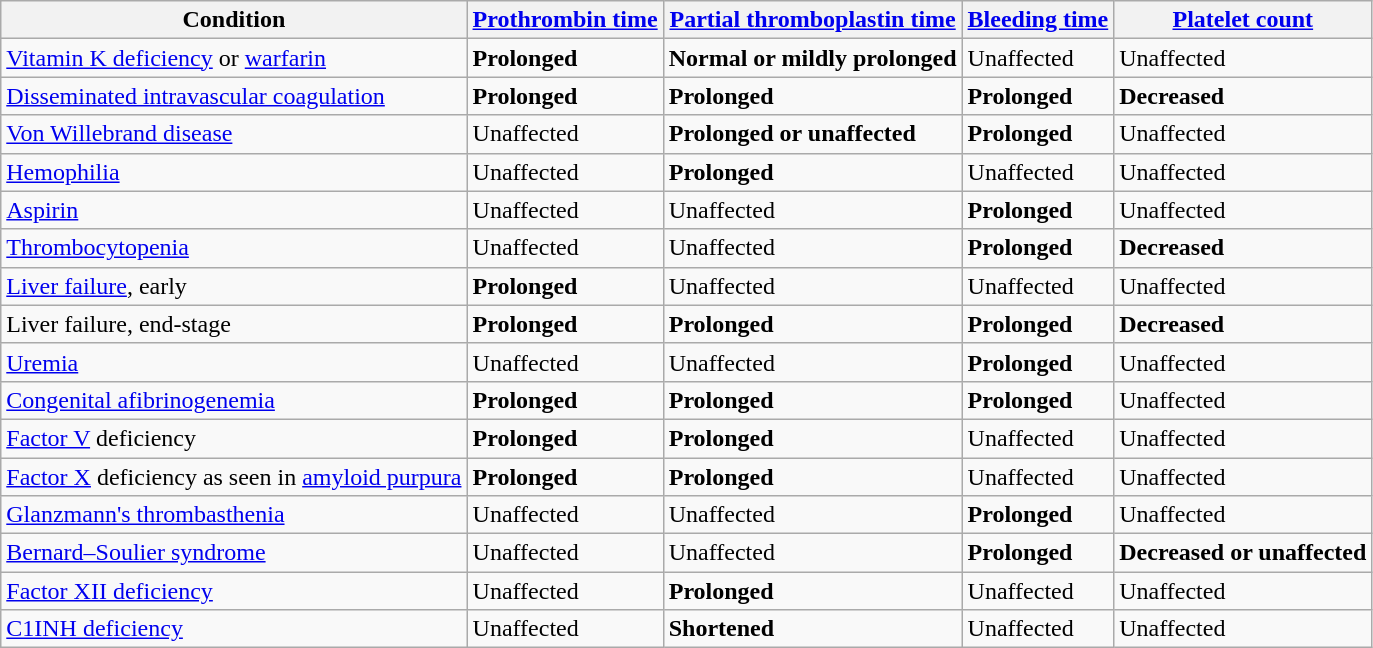<table class="wikitable sortable">
<tr>
<th>Condition</th>
<th><a href='#'>Prothrombin time</a></th>
<th><a href='#'>Partial thromboplastin time</a></th>
<th><a href='#'>Bleeding time</a></th>
<th><a href='#'>Platelet count</a></th>
</tr>
<tr>
<td><a href='#'>Vitamin K deficiency</a> or <a href='#'>warfarin</a></td>
<td><strong>Prolonged</strong></td>
<td><strong>Normal or mildly prolonged</strong></td>
<td>Unaffected</td>
<td>Unaffected</td>
</tr>
<tr>
<td><a href='#'>Disseminated intravascular coagulation</a></td>
<td><strong>Prolonged</strong></td>
<td><strong>Prolonged</strong></td>
<td><strong>Prolonged</strong></td>
<td><strong>Decreased</strong></td>
</tr>
<tr>
<td><a href='#'>Von Willebrand disease</a></td>
<td>Unaffected</td>
<td><strong>Prolonged or unaffected</strong></td>
<td><strong>Prolonged</strong></td>
<td>Unaffected</td>
</tr>
<tr>
<td><a href='#'>Hemophilia</a></td>
<td>Unaffected</td>
<td><strong>Prolonged</strong></td>
<td>Unaffected</td>
<td>Unaffected</td>
</tr>
<tr>
<td><a href='#'>Aspirin</a></td>
<td>Unaffected</td>
<td>Unaffected</td>
<td><strong>Prolonged</strong></td>
<td>Unaffected</td>
</tr>
<tr>
<td><a href='#'>Thrombocytopenia</a></td>
<td>Unaffected</td>
<td>Unaffected</td>
<td><strong>Prolonged</strong></td>
<td><strong>Decreased</strong></td>
</tr>
<tr>
<td><a href='#'>Liver failure</a>, early</td>
<td><strong>Prolonged</strong></td>
<td>Unaffected</td>
<td>Unaffected</td>
<td>Unaffected</td>
</tr>
<tr>
<td>Liver failure, end-stage</td>
<td><strong>Prolonged</strong></td>
<td><strong>Prolonged</strong></td>
<td><strong>Prolonged</strong></td>
<td><strong>Decreased</strong></td>
</tr>
<tr>
<td><a href='#'>Uremia</a></td>
<td>Unaffected</td>
<td>Unaffected</td>
<td><strong>Prolonged</strong></td>
<td>Unaffected</td>
</tr>
<tr>
<td><a href='#'>Congenital afibrinogenemia</a></td>
<td><strong>Prolonged</strong></td>
<td><strong>Prolonged</strong></td>
<td><strong>Prolonged</strong></td>
<td>Unaffected</td>
</tr>
<tr>
<td><a href='#'>Factor V</a> deficiency</td>
<td><strong>Prolonged</strong></td>
<td><strong>Prolonged</strong></td>
<td>Unaffected</td>
<td>Unaffected</td>
</tr>
<tr>
<td><a href='#'>Factor X</a> deficiency as seen in <a href='#'>amyloid purpura</a></td>
<td><strong>Prolonged</strong></td>
<td><strong>Prolonged</strong></td>
<td>Unaffected</td>
<td>Unaffected</td>
</tr>
<tr>
<td><a href='#'>Glanzmann's thrombasthenia</a></td>
<td>Unaffected</td>
<td>Unaffected</td>
<td><strong>Prolonged</strong></td>
<td>Unaffected</td>
</tr>
<tr>
<td><a href='#'>Bernard–Soulier syndrome</a></td>
<td>Unaffected</td>
<td>Unaffected</td>
<td><strong>Prolonged</strong></td>
<td><strong>Decreased or unaffected</strong></td>
</tr>
<tr>
<td><a href='#'>Factor XII deficiency</a></td>
<td>Unaffected</td>
<td><strong>Prolonged</strong></td>
<td>Unaffected</td>
<td>Unaffected</td>
</tr>
<tr>
<td><a href='#'>C1INH deficiency</a></td>
<td>Unaffected</td>
<td><strong>Shortened</strong></td>
<td>Unaffected</td>
<td>Unaffected</td>
</tr>
</table>
